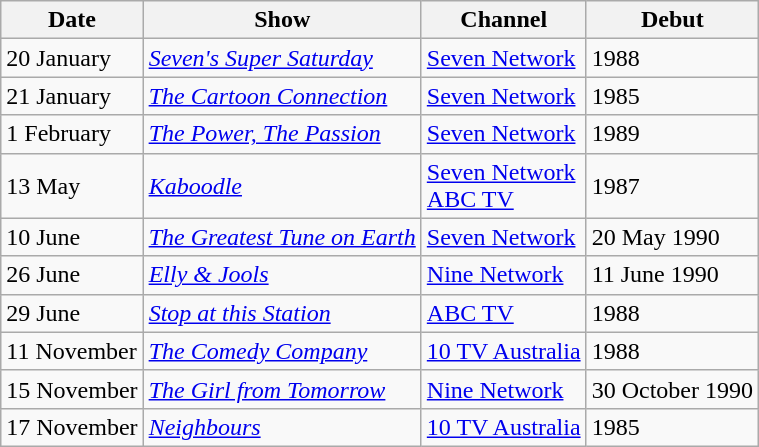<table class="wikitable">
<tr>
<th>Date</th>
<th>Show</th>
<th>Channel</th>
<th>Debut</th>
</tr>
<tr>
<td>20 January</td>
<td><em><a href='#'>Seven's Super Saturday</a></em></td>
<td><a href='#'>Seven Network</a></td>
<td>1988</td>
</tr>
<tr>
<td>21 January</td>
<td><em><a href='#'>The Cartoon Connection</a></em></td>
<td><a href='#'>Seven Network</a></td>
<td>1985</td>
</tr>
<tr>
<td>1 February</td>
<td><em><a href='#'>The Power, The Passion</a></em></td>
<td><a href='#'>Seven Network</a></td>
<td>1989</td>
</tr>
<tr>
<td>13 May</td>
<td><em><a href='#'>Kaboodle</a></em></td>
<td><a href='#'>Seven Network</a><br><a href='#'>ABC TV</a></td>
<td>1987</td>
</tr>
<tr>
<td>10 June</td>
<td><em><a href='#'>The Greatest Tune on Earth</a></em></td>
<td><a href='#'>Seven Network</a></td>
<td>20 May 1990</td>
</tr>
<tr>
<td>26 June</td>
<td><em><a href='#'>Elly & Jools</a></em></td>
<td><a href='#'>Nine Network</a></td>
<td>11 June 1990</td>
</tr>
<tr>
<td>29 June</td>
<td><em><a href='#'>Stop at this Station</a></em></td>
<td><a href='#'>ABC TV</a></td>
<td>1988</td>
</tr>
<tr>
<td>11 November</td>
<td><em><a href='#'>The Comedy Company</a></em></td>
<td><a href='#'>10 TV Australia</a></td>
<td>1988</td>
</tr>
<tr>
<td>15 November</td>
<td><em><a href='#'>The Girl from Tomorrow</a></em></td>
<td><a href='#'>Nine Network</a></td>
<td>30 October 1990</td>
</tr>
<tr>
<td>17 November</td>
<td><em><a href='#'>Neighbours</a></em></td>
<td><a href='#'>10 TV Australia</a></td>
<td>1985</td>
</tr>
</table>
